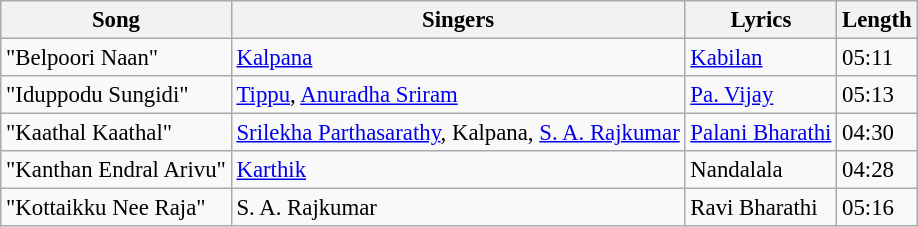<table class="wikitable" style="font-size: 95%;">
<tr>
<th>Song</th>
<th>Singers</th>
<th>Lyrics</th>
<th>Length</th>
</tr>
<tr>
<td>"Belpoori Naan"</td>
<td><a href='#'>Kalpana</a></td>
<td><a href='#'>Kabilan</a></td>
<td>05:11</td>
</tr>
<tr>
<td>"Iduppodu Sungidi"</td>
<td><a href='#'>Tippu</a>, <a href='#'>Anuradha Sriram</a></td>
<td><a href='#'>Pa. Vijay</a></td>
<td>05:13</td>
</tr>
<tr>
<td>"Kaathal Kaathal"</td>
<td><a href='#'>Srilekha Parthasarathy</a>, Kalpana, <a href='#'>S. A. Rajkumar</a></td>
<td><a href='#'>Palani Bharathi</a></td>
<td>04:30</td>
</tr>
<tr>
<td>"Kanthan Endral Arivu"</td>
<td><a href='#'>Karthik</a></td>
<td>Nandalala</td>
<td>04:28</td>
</tr>
<tr>
<td>"Kottaikku Nee Raja"</td>
<td>S. A. Rajkumar</td>
<td>Ravi Bharathi</td>
<td>05:16</td>
</tr>
</table>
